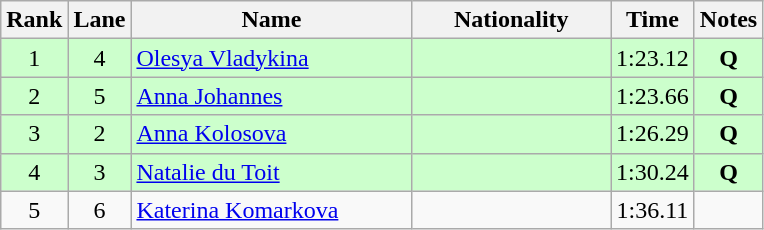<table class="wikitable sortable" style="text-align:center">
<tr>
<th>Rank</th>
<th>Lane</th>
<th style="width:180px">Name</th>
<th style="width:125px">Nationality</th>
<th>Time</th>
<th>Notes</th>
</tr>
<tr style="background:#cfc;">
<td>1</td>
<td>4</td>
<td style="text-align:left;"><a href='#'>Olesya Vladykina</a></td>
<td style="text-align:left;"></td>
<td>1:23.12</td>
<td><strong>Q</strong></td>
</tr>
<tr style="background:#cfc;">
<td>2</td>
<td>5</td>
<td style="text-align:left;"><a href='#'>Anna Johannes</a></td>
<td style="text-align:left;"></td>
<td>1:23.66</td>
<td><strong>Q</strong></td>
</tr>
<tr style="background:#cfc;">
<td>3</td>
<td>2</td>
<td style="text-align:left;"><a href='#'>Anna Kolosova</a></td>
<td style="text-align:left;"></td>
<td>1:26.29</td>
<td><strong>Q</strong></td>
</tr>
<tr style="background:#cfc;">
<td>4</td>
<td>3</td>
<td style="text-align:left;"><a href='#'>Natalie du Toit</a></td>
<td style="text-align:left;"></td>
<td>1:30.24</td>
<td><strong>Q</strong></td>
</tr>
<tr>
<td>5</td>
<td>6</td>
<td style="text-align:left;"><a href='#'>Katerina Komarkova</a></td>
<td style="text-align:left;"></td>
<td>1:36.11</td>
<td></td>
</tr>
</table>
